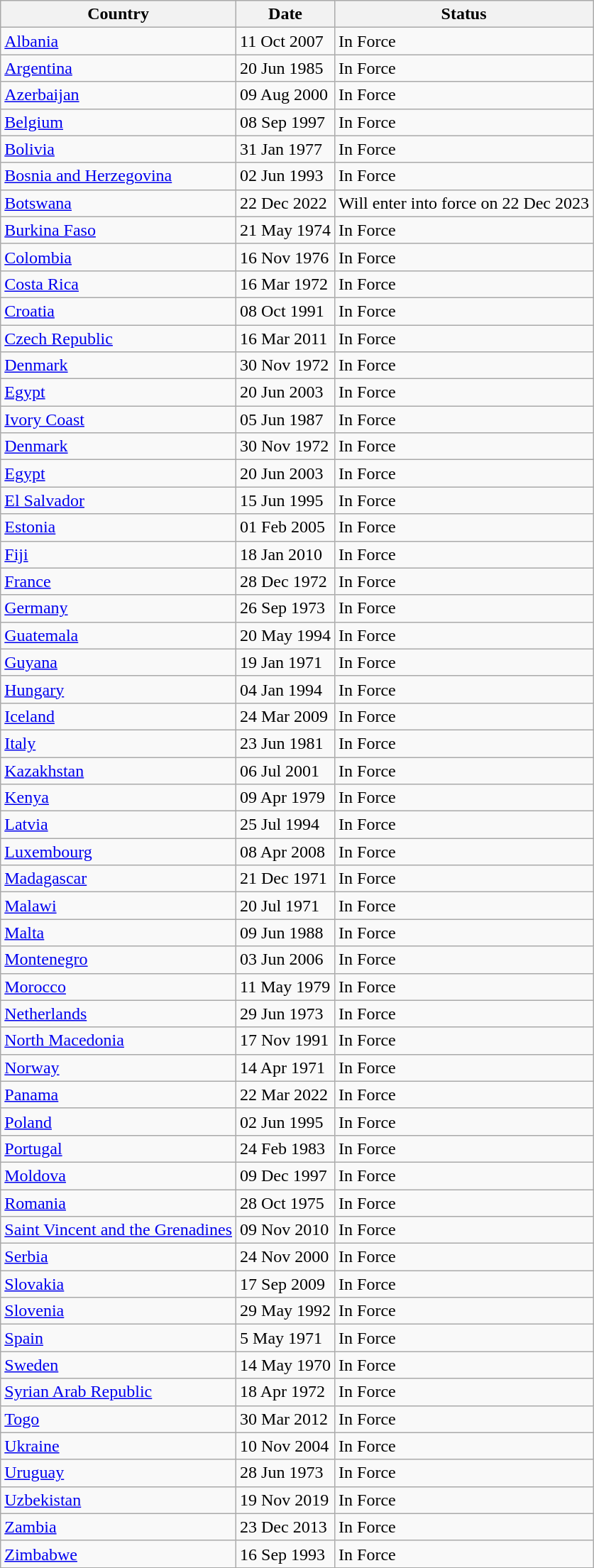<table class="wikitable">
<tr>
<th>Country</th>
<th>Date</th>
<th>Status</th>
</tr>
<tr>
<td><a href='#'>Albania</a></td>
<td>11 Oct 2007</td>
<td>In Force</td>
</tr>
<tr>
<td><a href='#'>Argentina</a></td>
<td>20 Jun 1985</td>
<td>In Force</td>
</tr>
<tr>
<td><a href='#'>Azerbaijan</a></td>
<td>09 Aug 2000</td>
<td>In Force</td>
</tr>
<tr>
<td><a href='#'>Belgium</a></td>
<td>08 Sep 1997</td>
<td>In Force</td>
</tr>
<tr>
<td><a href='#'>Bolivia</a></td>
<td>31 Jan 1977</td>
<td>In Force</td>
</tr>
<tr>
<td><a href='#'>Bosnia and Herzegovina</a></td>
<td>02 Jun 1993</td>
<td>In Force</td>
</tr>
<tr>
<td><a href='#'>Botswana</a></td>
<td>22 Dec 2022</td>
<td>Will enter into force on 22 Dec 2023</td>
</tr>
<tr>
<td><a href='#'>Burkina Faso</a></td>
<td>21 May 1974</td>
<td>In Force</td>
</tr>
<tr>
<td><a href='#'>Colombia</a></td>
<td>16 Nov 1976</td>
<td>In Force</td>
</tr>
<tr>
<td><a href='#'>Costa Rica</a></td>
<td>16 Mar 1972</td>
<td>In Force</td>
</tr>
<tr>
<td><a href='#'>Croatia</a></td>
<td>08 Oct 1991</td>
<td>In Force</td>
</tr>
<tr>
<td><a href='#'>Czech Republic</a></td>
<td>16 Mar 2011</td>
<td>In Force</td>
</tr>
<tr>
<td><a href='#'>Denmark</a></td>
<td>30 Nov 1972</td>
<td>In Force</td>
</tr>
<tr>
<td><a href='#'>Egypt</a></td>
<td>20 Jun 2003</td>
<td>In Force</td>
</tr>
<tr>
<td><a href='#'>Ivory Coast</a></td>
<td>05 Jun 1987</td>
<td>In Force</td>
</tr>
<tr>
<td><a href='#'>Denmark</a></td>
<td>30 Nov 1972</td>
<td>In Force</td>
</tr>
<tr>
<td><a href='#'>Egypt</a></td>
<td>20 Jun 2003</td>
<td>In Force</td>
</tr>
<tr>
<td><a href='#'>El Salvador</a></td>
<td>15 Jun 1995</td>
<td>In Force</td>
</tr>
<tr>
<td><a href='#'>Estonia</a></td>
<td>01 Feb 2005</td>
<td>In Force</td>
</tr>
<tr>
<td><a href='#'>Fiji</a></td>
<td>18 Jan 2010</td>
<td>In Force</td>
</tr>
<tr>
<td><a href='#'>France</a></td>
<td>28 Dec 1972</td>
<td>In Force</td>
</tr>
<tr>
<td><a href='#'>Germany</a></td>
<td>26 Sep 1973</td>
<td>In Force</td>
</tr>
<tr>
<td><a href='#'>Guatemala</a></td>
<td>20 May 1994</td>
<td>In Force</td>
</tr>
<tr>
<td><a href='#'>Guyana</a></td>
<td>19 Jan 1971</td>
<td>In Force</td>
</tr>
<tr>
<td><a href='#'>Hungary</a></td>
<td>04 Jan 1994</td>
<td>In Force</td>
</tr>
<tr>
<td><a href='#'>Iceland</a></td>
<td>24 Mar 2009</td>
<td>In Force</td>
</tr>
<tr>
<td><a href='#'>Italy</a></td>
<td>23 Jun 1981</td>
<td>In Force</td>
</tr>
<tr>
<td><a href='#'>Kazakhstan</a></td>
<td>06 Jul 2001</td>
<td>In Force</td>
</tr>
<tr>
<td><a href='#'>Kenya</a></td>
<td>09 Apr 1979</td>
<td>In Force</td>
</tr>
<tr>
<td><a href='#'>Latvia</a></td>
<td>25 Jul 1994</td>
<td>In Force</td>
</tr>
<tr>
<td><a href='#'>Luxembourg</a></td>
<td>08 Apr 2008</td>
<td>In Force</td>
</tr>
<tr>
<td><a href='#'>Madagascar</a></td>
<td>21 Dec 1971</td>
<td>In Force</td>
</tr>
<tr>
<td><a href='#'>Malawi</a></td>
<td>20 Jul 1971</td>
<td>In Force</td>
</tr>
<tr>
<td><a href='#'>Malta</a></td>
<td>09 Jun 1988</td>
<td>In Force</td>
</tr>
<tr>
<td><a href='#'>Montenegro</a></td>
<td>03 Jun 2006</td>
<td>In Force</td>
</tr>
<tr>
<td><a href='#'>Morocco</a></td>
<td>11 May 1979</td>
<td>In Force</td>
</tr>
<tr>
<td><a href='#'>Netherlands</a></td>
<td>29 Jun 1973</td>
<td>In Force</td>
</tr>
<tr>
<td><a href='#'>North Macedonia</a></td>
<td>17 Nov 1991</td>
<td>In Force</td>
</tr>
<tr>
<td><a href='#'>Norway</a></td>
<td>14 Apr 1971</td>
<td>In Force</td>
</tr>
<tr>
<td><a href='#'>Panama</a></td>
<td>22 Mar 2022</td>
<td>In Force</td>
</tr>
<tr>
<td><a href='#'>Poland</a></td>
<td>02 Jun 1995</td>
<td>In Force</td>
</tr>
<tr>
<td><a href='#'>Portugal</a></td>
<td>24 Feb 1983</td>
<td>In Force</td>
</tr>
<tr>
<td><a href='#'>Moldova</a></td>
<td>09 Dec 1997</td>
<td>In Force</td>
</tr>
<tr>
<td><a href='#'>Romania</a></td>
<td>28 Oct 1975</td>
<td>In Force</td>
</tr>
<tr>
<td><a href='#'>Saint Vincent and the Grenadines</a></td>
<td>09 Nov 2010</td>
<td>In Force</td>
</tr>
<tr>
<td><a href='#'>Serbia</a></td>
<td>24 Nov 2000</td>
<td>In Force</td>
</tr>
<tr>
<td><a href='#'>Slovakia</a></td>
<td>17 Sep 2009</td>
<td>In Force</td>
</tr>
<tr>
<td><a href='#'>Slovenia</a></td>
<td>29 May 1992</td>
<td>In Force</td>
</tr>
<tr>
<td><a href='#'>Spain</a></td>
<td>5 May 1971</td>
<td>In Force</td>
</tr>
<tr>
<td><a href='#'>Sweden</a></td>
<td>14 May 1970</td>
<td>In Force</td>
</tr>
<tr>
<td><a href='#'>Syrian Arab Republic</a></td>
<td>18 Apr 1972</td>
<td>In Force</td>
</tr>
<tr>
<td><a href='#'>Togo</a></td>
<td>30 Mar 2012</td>
<td>In Force</td>
</tr>
<tr>
<td><a href='#'>Ukraine</a></td>
<td>10 Nov 2004</td>
<td>In Force</td>
</tr>
<tr>
<td><a href='#'>Uruguay</a></td>
<td>28 Jun 1973</td>
<td>In Force</td>
</tr>
<tr>
<td><a href='#'>Uzbekistan</a></td>
<td>19 Nov 2019</td>
<td>In Force</td>
</tr>
<tr>
<td><a href='#'>Zambia</a></td>
<td>23 Dec 2013</td>
<td>In Force</td>
</tr>
<tr>
<td><a href='#'>Zimbabwe</a></td>
<td>16 Sep 1993</td>
<td>In Force</td>
</tr>
<tr>
</tr>
</table>
